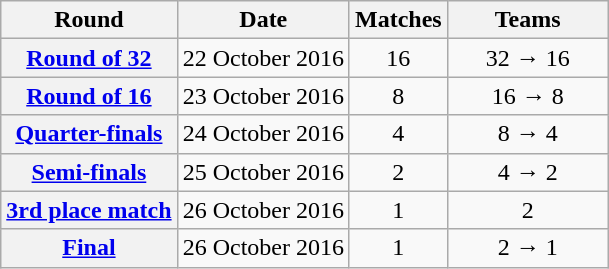<table class="wikitable" style="text-align: center">
<tr>
<th>Round</th>
<th>Date</th>
<th>Matches</th>
<th style="width:100px;">Teams</th>
</tr>
<tr>
<th><a href='#'>Round of 32</a></th>
<td>22 October 2016</td>
<td>16</td>
<td>32 → 16</td>
</tr>
<tr>
<th><a href='#'>Round of 16</a></th>
<td>23 October 2016</td>
<td>8</td>
<td>16 → 8</td>
</tr>
<tr>
<th><a href='#'>Quarter-finals</a></th>
<td>24 October 2016</td>
<td>4</td>
<td>8 → 4</td>
</tr>
<tr>
<th><a href='#'>Semi-finals</a></th>
<td>25 October 2016</td>
<td>2</td>
<td>4 → 2</td>
</tr>
<tr>
<th><a href='#'>3rd place match</a></th>
<td>26 October 2016</td>
<td>1</td>
<td>2</td>
</tr>
<tr>
<th><a href='#'>Final</a></th>
<td>26 October 2016</td>
<td>1</td>
<td>2 → 1</td>
</tr>
</table>
